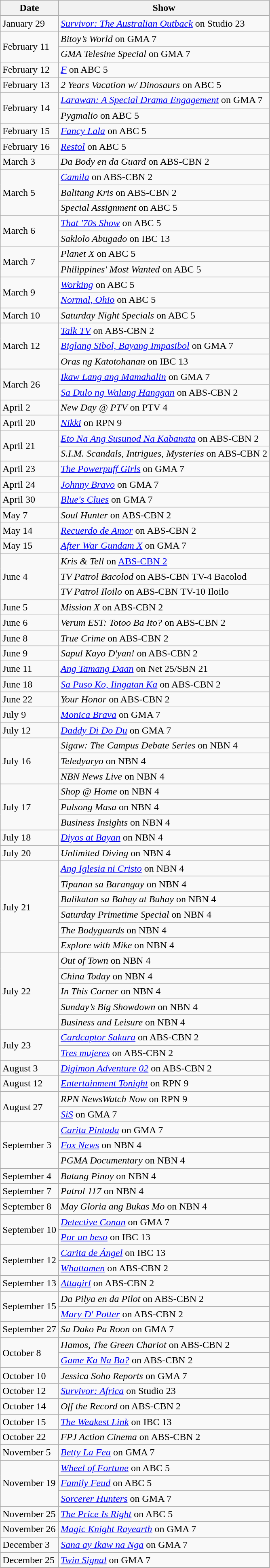<table class="wikitable">
<tr>
<th>Date</th>
<th>Show</th>
</tr>
<tr>
<td>January 29</td>
<td><em><a href='#'>Survivor: The Australian Outback</a></em> on Studio 23</td>
</tr>
<tr>
<td rowspan="2">February 11</td>
<td><em>Bitoy’s World</em> on GMA 7</td>
</tr>
<tr>
<td><em>GMA Telesine Special</em> on GMA 7</td>
</tr>
<tr>
<td>February 12</td>
<td><em><a href='#'>F</a></em> on ABC 5</td>
</tr>
<tr>
<td>February 13</td>
<td><em>2 Years Vacation w/ Dinosaurs</em> on ABC 5</td>
</tr>
<tr>
<td rowspan="2">February 14</td>
<td><em><a href='#'>Larawan: A Special Drama Engagement</a></em> on GMA 7</td>
</tr>
<tr>
<td><em>Pygmalio</em> on ABC 5</td>
</tr>
<tr>
<td>February 15</td>
<td><em><a href='#'>Fancy Lala</a></em> on ABC 5</td>
</tr>
<tr>
<td>February 16</td>
<td><em><a href='#'>Restol</a></em> on ABC 5</td>
</tr>
<tr>
<td>March 3</td>
<td><em>Da Body en da Guard</em> on ABS-CBN 2</td>
</tr>
<tr>
<td rowspan="3">March 5</td>
<td><em><a href='#'>Camila</a></em> on ABS-CBN 2</td>
</tr>
<tr>
<td><em>Balitang Kris</em> on ABS-CBN 2</td>
</tr>
<tr>
<td><em>Special Assignment</em> on ABC 5</td>
</tr>
<tr>
<td rowspan="2">March 6</td>
<td><em><a href='#'>That '70s Show</a></em> on ABC 5</td>
</tr>
<tr>
<td><em>Saklolo Abugado</em> on IBC 13</td>
</tr>
<tr>
<td rowspan="2">March 7</td>
<td><em>Planet X</em> on ABC 5</td>
</tr>
<tr>
<td><em>Philippines' Most Wanted</em> on ABC 5</td>
</tr>
<tr>
<td rowspan="2">March 9</td>
<td><em><a href='#'>Working</a></em> on ABC 5</td>
</tr>
<tr>
<td><em><a href='#'>Normal, Ohio</a></em> on ABC 5</td>
</tr>
<tr>
<td>March 10</td>
<td><em>Saturday Night Specials</em> on ABC 5</td>
</tr>
<tr>
<td rowspan="3">March 12</td>
<td><em><a href='#'>Talk TV</a></em> on ABS-CBN 2</td>
</tr>
<tr>
<td><em><a href='#'>Biglang Sibol, Bayang Impasibol</a></em> on GMA 7</td>
</tr>
<tr>
<td><em>Oras ng Katotohanan</em> on IBC 13</td>
</tr>
<tr>
<td rowspan="2">March 26</td>
<td><em><a href='#'>Ikaw Lang ang Mamahalin</a></em> on GMA 7</td>
</tr>
<tr>
<td><em><a href='#'>Sa Dulo ng Walang Hanggan</a></em> on ABS-CBN 2</td>
</tr>
<tr>
<td>April 2</td>
<td><em>New Day @ PTV</em> on PTV 4</td>
</tr>
<tr>
<td>April 20</td>
<td><em><a href='#'>Nikki</a></em> on RPN 9</td>
</tr>
<tr>
<td rowspan="2">April 21</td>
<td><em><a href='#'>Eto Na Ang Susunod Na Kabanata</a></em> on ABS-CBN 2</td>
</tr>
<tr>
<td><em>S.I.M. Scandals, Intrigues, Mysteries</em> on ABS-CBN 2</td>
</tr>
<tr>
<td>April 23</td>
<td><em><a href='#'>The Powerpuff Girls</a></em> on GMA 7</td>
</tr>
<tr>
<td>April 24</td>
<td><em><a href='#'>Johnny Bravo</a></em> on GMA 7</td>
</tr>
<tr>
<td>April 30</td>
<td><em><a href='#'>Blue's Clues</a></em> on GMA 7</td>
</tr>
<tr>
<td>May 7</td>
<td><em>Soul Hunter</em> on ABS-CBN 2</td>
</tr>
<tr>
<td>May 14</td>
<td><em><a href='#'>Recuerdo de Amor</a></em> on ABS-CBN 2</td>
</tr>
<tr>
<td>May 15</td>
<td><em><a href='#'>After War Gundam X</a></em> on GMA 7</td>
</tr>
<tr>
<td rowspan="3">June 4</td>
<td><em>Kris & Tell</em> on <a href='#'>ABS-CBN 2</a></td>
</tr>
<tr>
<td><em>TV Patrol Bacolod</em> on ABS-CBN TV-4 Bacolod</td>
</tr>
<tr>
<td><em>TV Patrol Iloilo</em> on ABS-CBN TV-10 Iloilo</td>
</tr>
<tr>
<td>June 5</td>
<td><em>Mission X</em> on ABS-CBN 2</td>
</tr>
<tr>
<td>June 6</td>
<td><em>Verum EST: Totoo Ba Ito?</em> on ABS-CBN 2</td>
</tr>
<tr>
<td>June 8</td>
<td><em>True Crime</em> on ABS-CBN 2</td>
</tr>
<tr>
<td>June 9</td>
<td><em>Sapul Kayo D'yan!</em> on ABS-CBN 2</td>
</tr>
<tr>
<td>June 11</td>
<td><em><a href='#'>Ang Tamang Daan</a></em> on Net 25/SBN 21</td>
</tr>
<tr>
<td>June 18</td>
<td><em><a href='#'>Sa Puso Ko, Iingatan Ka</a></em> on ABS-CBN 2</td>
</tr>
<tr>
<td>June 22</td>
<td><em>Your Honor</em> on ABS-CBN 2</td>
</tr>
<tr>
<td>July 9</td>
<td><em><a href='#'>Monica Brava</a></em> on GMA 7</td>
</tr>
<tr>
<td>July 12</td>
<td><em><a href='#'>Daddy Di Do Du</a></em> on GMA 7</td>
</tr>
<tr>
<td rowspan="3">July 16</td>
<td><em>Sigaw: The Campus Debate Series</em> on NBN 4</td>
</tr>
<tr>
<td><em>Teledyaryo</em> on NBN 4</td>
</tr>
<tr>
<td><em>NBN News Live</em> on NBN 4</td>
</tr>
<tr>
<td rowspan="3">July 17</td>
<td><em>Shop @ Home</em> on NBN 4</td>
</tr>
<tr>
<td><em>Pulsong Masa</em> on NBN 4</td>
</tr>
<tr>
<td><em>Business Insights</em> on NBN 4</td>
</tr>
<tr>
<td>July 18</td>
<td><em><a href='#'>Diyos at Bayan</a></em> on NBN 4</td>
</tr>
<tr>
<td>July 20</td>
<td><em>Unlimited Diving</em> on NBN 4</td>
</tr>
<tr>
<td rowspan="6">July 21</td>
<td><em><a href='#'>Ang Iglesia ni Cristo</a></em> on NBN 4</td>
</tr>
<tr>
<td><em>Tipanan sa Barangay</em> on NBN 4</td>
</tr>
<tr>
<td><em>Balikatan sa Bahay at Buhay</em> on NBN 4</td>
</tr>
<tr>
<td><em>Saturday Primetime Special</em> on NBN 4</td>
</tr>
<tr>
<td><em>The Bodyguards</em> on NBN 4</td>
</tr>
<tr>
<td><em>Explore with Mike</em> on NBN 4</td>
</tr>
<tr>
<td rowspan="5">July 22</td>
<td><em>Out of Town</em> on NBN 4</td>
</tr>
<tr>
<td><em>China Today</em> on NBN 4</td>
</tr>
<tr>
<td><em>In This Corner</em> on NBN 4</td>
</tr>
<tr>
<td><em>Sunday’s Big Showdown</em> on NBN 4</td>
</tr>
<tr>
<td><em>Business and Leisure</em> on NBN 4</td>
</tr>
<tr>
<td rowspan="2">July 23</td>
<td><em><a href='#'>Cardcaptor Sakura</a></em> on ABS-CBN 2</td>
</tr>
<tr>
<td><em><a href='#'>Tres mujeres</a></em> on ABS-CBN 2</td>
</tr>
<tr>
<td>August 3</td>
<td><em><a href='#'>Digimon Adventure 02</a></em> on ABS-CBN 2</td>
</tr>
<tr>
<td>August 12</td>
<td><em><a href='#'>Entertainment Tonight</a></em> on RPN 9</td>
</tr>
<tr>
<td rowspan="2">August 27</td>
<td><em>RPN NewsWatch Now</em> on RPN 9</td>
</tr>
<tr>
<td><em><a href='#'>SiS</a></em> on GMA 7</td>
</tr>
<tr>
<td rowspan="3">September 3</td>
<td><em><a href='#'>Carita Pintada</a></em> on GMA 7</td>
</tr>
<tr>
<td><em><a href='#'>Fox News</a></em> on NBN 4</td>
</tr>
<tr>
<td><em>PGMA Documentary</em> on NBN 4</td>
</tr>
<tr>
<td>September 4</td>
<td><em>Batang Pinoy</em> on NBN 4</td>
</tr>
<tr>
<td>September 7</td>
<td><em>Patrol 117</em> on NBN 4</td>
</tr>
<tr>
<td>September 8</td>
<td><em>May Gloria ang Bukas Mo</em> on NBN 4</td>
</tr>
<tr>
<td rowspan="2">September 10</td>
<td><em><a href='#'>Detective Conan</a></em> on GMA 7</td>
</tr>
<tr>
<td><em><a href='#'>Por un beso</a></em> on IBC 13</td>
</tr>
<tr>
<td rowspan="2">September 12</td>
<td><em><a href='#'>Carita de Ángel</a></em> on IBC 13</td>
</tr>
<tr>
<td><em><a href='#'>Whattamen</a></em> on ABS-CBN 2</td>
</tr>
<tr>
<td>September 13</td>
<td><em><a href='#'>Attagirl</a></em> on ABS-CBN 2</td>
</tr>
<tr>
<td rowspan="2">September 15</td>
<td><em>Da Pilya en da Pilot</em> on ABS-CBN 2</td>
</tr>
<tr>
<td><em><a href='#'>Mary D' Potter</a></em> on ABS-CBN 2</td>
</tr>
<tr>
<td>September 27</td>
<td><em>Sa Dako Pa Roon</em> on GMA 7</td>
</tr>
<tr>
<td rowspan="2">October 8</td>
<td><em>Hamos, The Green Chariot</em> on ABS-CBN 2</td>
</tr>
<tr>
<td><em><a href='#'>Game Ka Na Ba?</a></em> on ABS-CBN 2</td>
</tr>
<tr>
<td>October 10</td>
<td><em>Jessica Soho Reports</em> on GMA 7</td>
</tr>
<tr>
<td>October 12</td>
<td><em><a href='#'>Survivor: Africa</a></em> on Studio 23</td>
</tr>
<tr>
<td>October 14</td>
<td><em>Off the Record</em> on ABS-CBN 2</td>
</tr>
<tr>
<td>October 15</td>
<td><em><a href='#'>The Weakest Link</a></em> on IBC 13</td>
</tr>
<tr>
<td>October 22</td>
<td><em>FPJ Action Cinema</em> on ABS-CBN 2</td>
</tr>
<tr>
<td>November 5</td>
<td><em><a href='#'>Betty La Fea</a></em> on GMA 7</td>
</tr>
<tr>
<td rowspan="3">November 19</td>
<td><em><a href='#'>Wheel of Fortune</a></em> on ABC 5</td>
</tr>
<tr>
<td><em><a href='#'>Family Feud</a></em> on ABC 5</td>
</tr>
<tr>
<td><em><a href='#'>Sorcerer Hunters</a></em> on GMA 7</td>
</tr>
<tr>
<td>November 25</td>
<td><em><a href='#'>The Price Is Right</a></em> on ABC 5</td>
</tr>
<tr>
<td>November 26</td>
<td><em><a href='#'>Magic Knight Rayearth</a></em> on GMA 7</td>
</tr>
<tr>
<td>December 3</td>
<td><em><a href='#'>Sana ay Ikaw na Nga</a></em> on GMA 7</td>
</tr>
<tr>
<td>December 25</td>
<td><em><a href='#'>Twin Signal</a></em> on GMA 7</td>
</tr>
<tr>
</tr>
</table>
